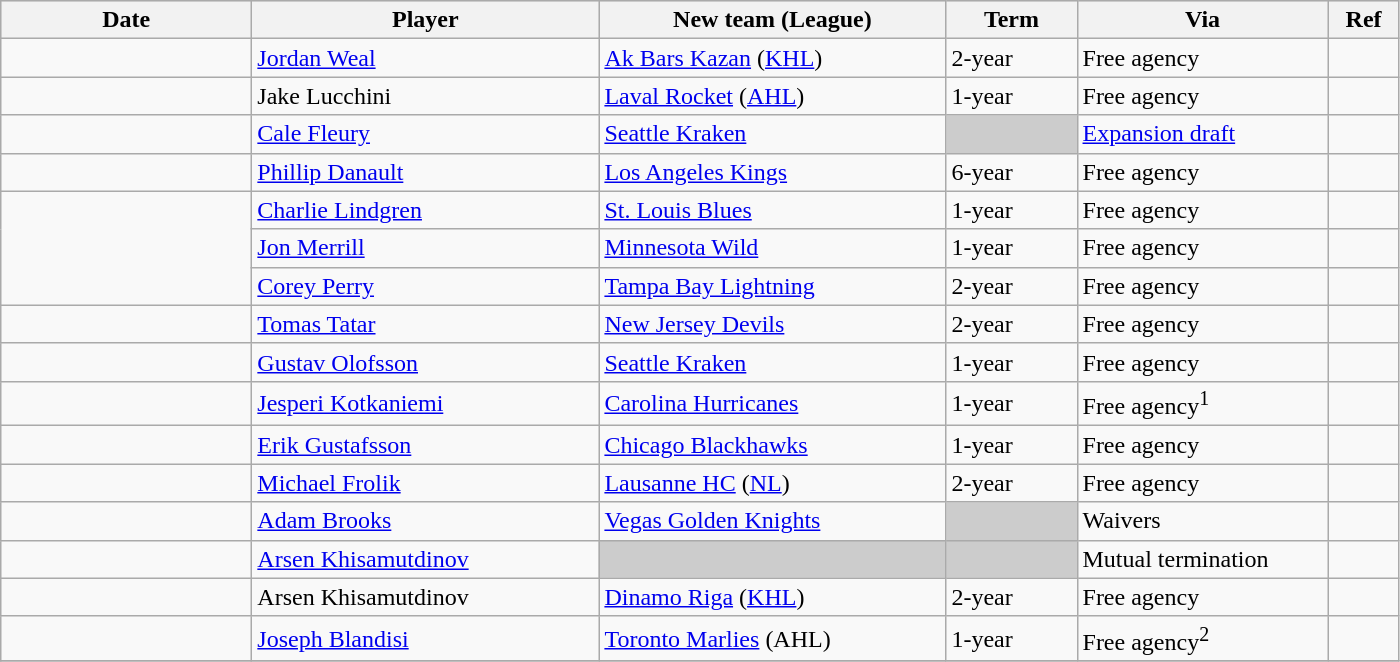<table class="wikitable">
<tr style="background:#ddd; text-align:center;">
<th style="width: 10em;">Date</th>
<th style="width: 14em;">Player</th>
<th style="width: 14em;">New team (League)</th>
<th style="width: 5em;">Term</th>
<th style="width: 10em;">Via</th>
<th style="width: 2.5em;">Ref</th>
</tr>
<tr>
<td></td>
<td><a href='#'>Jordan Weal</a></td>
<td><a href='#'>Ak Bars Kazan</a> (<a href='#'>KHL</a>)</td>
<td>2-year</td>
<td>Free agency</td>
<td></td>
</tr>
<tr>
<td></td>
<td>Jake Lucchini</td>
<td><a href='#'>Laval Rocket</a> (<a href='#'>AHL</a>)</td>
<td>1-year</td>
<td>Free agency</td>
<td></td>
</tr>
<tr>
<td></td>
<td><a href='#'>Cale Fleury</a></td>
<td><a href='#'>Seattle Kraken</a></td>
<td style="background:#ccc;"></td>
<td><a href='#'>Expansion draft</a></td>
<td></td>
</tr>
<tr>
<td></td>
<td><a href='#'>Phillip Danault</a></td>
<td><a href='#'>Los Angeles Kings</a></td>
<td>6-year</td>
<td>Free agency</td>
<td></td>
</tr>
<tr>
<td rowspan=3></td>
<td><a href='#'>Charlie Lindgren</a></td>
<td><a href='#'>St. Louis Blues</a></td>
<td>1-year</td>
<td>Free agency</td>
<td></td>
</tr>
<tr>
<td><a href='#'>Jon Merrill</a></td>
<td><a href='#'>Minnesota Wild</a></td>
<td>1-year</td>
<td>Free agency</td>
<td></td>
</tr>
<tr>
<td><a href='#'>Corey Perry</a></td>
<td><a href='#'>Tampa Bay Lightning</a></td>
<td>2-year</td>
<td>Free agency</td>
<td></td>
</tr>
<tr>
<td></td>
<td><a href='#'>Tomas Tatar</a></td>
<td><a href='#'>New Jersey Devils</a></td>
<td>2-year</td>
<td>Free agency</td>
<td></td>
</tr>
<tr>
<td></td>
<td><a href='#'>Gustav Olofsson</a></td>
<td><a href='#'>Seattle Kraken</a></td>
<td>1-year</td>
<td>Free agency</td>
<td></td>
</tr>
<tr>
<td></td>
<td><a href='#'>Jesperi Kotkaniemi</a></td>
<td><a href='#'>Carolina Hurricanes</a></td>
<td>1-year</td>
<td>Free agency<sup>1</sup></td>
<td></td>
</tr>
<tr>
<td></td>
<td><a href='#'>Erik Gustafsson</a></td>
<td><a href='#'>Chicago Blackhawks</a></td>
<td>1-year</td>
<td>Free agency</td>
<td></td>
</tr>
<tr>
<td></td>
<td><a href='#'>Michael Frolik</a></td>
<td><a href='#'>Lausanne HC</a> (<a href='#'>NL</a>)</td>
<td>2-year</td>
<td>Free agency</td>
<td></td>
</tr>
<tr>
<td></td>
<td><a href='#'>Adam Brooks</a></td>
<td><a href='#'>Vegas Golden Knights</a></td>
<td style="background:#ccc;"></td>
<td>Waivers</td>
<td></td>
</tr>
<tr>
<td></td>
<td><a href='#'>Arsen Khisamutdinov</a></td>
<td style="background:#ccc;"></td>
<td style="background:#ccc;"></td>
<td>Mutual termination</td>
<td></td>
</tr>
<tr>
<td></td>
<td>Arsen Khisamutdinov</td>
<td><a href='#'>Dinamo Riga</a> (<a href='#'>KHL</a>)</td>
<td>2-year</td>
<td>Free agency</td>
<td></td>
</tr>
<tr>
<td></td>
<td><a href='#'>Joseph Blandisi</a></td>
<td><a href='#'>Toronto Marlies</a> (AHL)</td>
<td>1-year</td>
<td>Free agency<sup>2</sup></td>
<td></td>
</tr>
<tr>
</tr>
</table>
